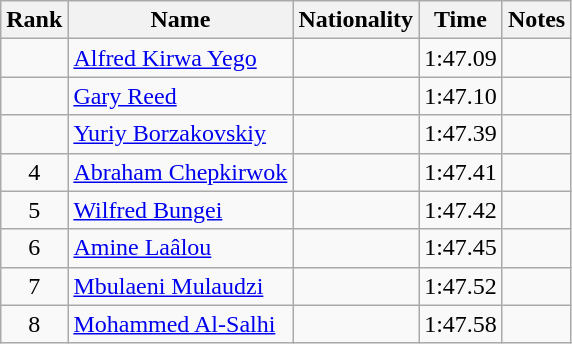<table class="wikitable sortable" style="text-align:center">
<tr>
<th>Rank</th>
<th>Name</th>
<th>Nationality</th>
<th>Time</th>
<th>Notes</th>
</tr>
<tr>
<td></td>
<td align=left><a href='#'>Alfred Kirwa Yego</a></td>
<td align=left></td>
<td>1:47.09</td>
<td></td>
</tr>
<tr>
<td></td>
<td align=left><a href='#'>Gary Reed</a></td>
<td align=left></td>
<td>1:47.10</td>
<td></td>
</tr>
<tr>
<td></td>
<td align=left><a href='#'>Yuriy Borzakovskiy</a></td>
<td align=left></td>
<td>1:47.39</td>
<td></td>
</tr>
<tr>
<td>4</td>
<td align=left><a href='#'>Abraham Chepkirwok</a></td>
<td align=left></td>
<td>1:47.41</td>
<td></td>
</tr>
<tr>
<td>5</td>
<td align=left><a href='#'>Wilfred Bungei</a></td>
<td align=left></td>
<td>1:47.42</td>
<td></td>
</tr>
<tr>
<td>6</td>
<td align=left><a href='#'>Amine Laâlou</a></td>
<td align=left></td>
<td>1:47.45</td>
<td></td>
</tr>
<tr>
<td>7</td>
<td align=left><a href='#'>Mbulaeni Mulaudzi</a></td>
<td align=left></td>
<td>1:47.52</td>
<td></td>
</tr>
<tr>
<td>8</td>
<td align=left><a href='#'>Mohammed Al-Salhi</a></td>
<td align=left></td>
<td>1:47.58</td>
<td></td>
</tr>
</table>
